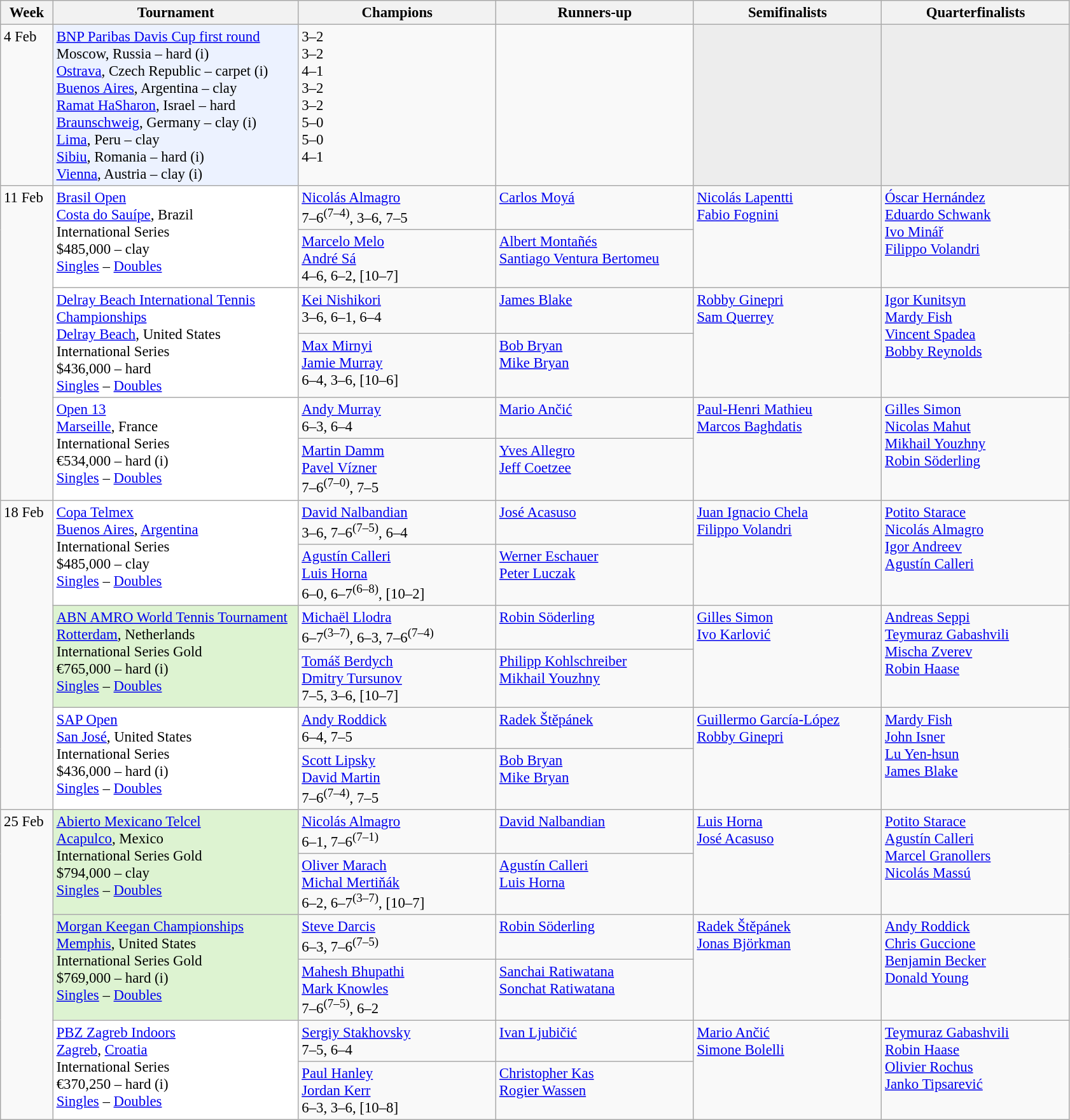<table class=wikitable style=font-size:95%>
<tr>
<th style="width:48px;">Week</th>
<th style="width:250px;">Tournament</th>
<th style="width:200px;">Champions</th>
<th style="width:200px;">Runners-up</th>
<th style="width:190px;">Semifinalists</th>
<th style="width:190px;">Quarterfinalists</th>
</tr>
<tr valign=top>
<td>4 Feb</td>
<td style="background:#ECF2FF;"><a href='#'>BNP Paribas Davis Cup first round</a><br>  Moscow, Russia – hard (i) <br><a href='#'>Ostrava</a>, Czech Republic – carpet (i) <br> <a href='#'>Buenos Aires</a>, Argentina – clay <br>  <a href='#'>Ramat HaSharon</a>, Israel – hard <br>  <a href='#'>Braunschweig</a>, Germany – clay (i) <br> <a href='#'>Lima</a>, Peru – clay <br> <a href='#'>Sibiu</a>, Romania  – hard (i) <br> <a href='#'>Vienna</a>, Austria – clay (i)</td>
<td> 3–2<br> 3–2<br> 4–1<br> 3–2<br> 3–2<br>  5–0<br> 5–0<br> 4–1</td>
<td><br><br><br><br><br><br><br></td>
<td style="background:#ededed;"></td>
<td style="background:#ededed;"></td>
</tr>
<tr valign=top>
<td rowspan=6>11 Feb</td>
<td style="background:#FFF;" rowspan=2><a href='#'>Brasil Open</a><br> <a href='#'>Costa do Sauípe</a>, Brazil<br>International Series<br>$485,000 – clay <br><a href='#'>Singles</a> – <a href='#'>Doubles</a></td>
<td> <a href='#'>Nicolás Almagro</a> <br>7–6<sup>(7–4)</sup>, 3–6, 7–5</td>
<td> <a href='#'>Carlos Moyá</a></td>
<td rowspan=2> <a href='#'>Nicolás Lapentti</a><br> <a href='#'>Fabio Fognini</a></td>
<td rowspan=2> <a href='#'>Óscar Hernández</a><br> <a href='#'>Eduardo Schwank</a> <br>  <a href='#'>Ivo Minář</a><br> <a href='#'>Filippo Volandri</a></td>
</tr>
<tr valign=top>
<td> <a href='#'>Marcelo Melo</a> <br>  <a href='#'>André Sá</a> <br> 4–6, 6–2, [10–7]</td>
<td> <a href='#'>Albert Montañés</a> <br>  <a href='#'>Santiago Ventura Bertomeu</a></td>
</tr>
<tr valign=top>
<td style="background:#FFF;" rowspan=2><a href='#'>Delray Beach International Tennis Championships</a><br> <a href='#'>Delray Beach</a>, United States<br>International Series<br>$436,000 – hard <br><a href='#'>Singles</a> – <a href='#'>Doubles</a></td>
<td> <a href='#'>Kei Nishikori</a><br>3–6, 6–1, 6–4</td>
<td> <a href='#'>James Blake</a></td>
<td rowspan=2> <a href='#'>Robby Ginepri</a><br>  <a href='#'>Sam Querrey</a></td>
<td rowspan=2> <a href='#'>Igor Kunitsyn</a><br> <a href='#'>Mardy Fish</a> <br> <a href='#'>Vincent Spadea</a> <br>  <a href='#'>Bobby Reynolds</a></td>
</tr>
<tr valign=top>
<td> <a href='#'>Max Mirnyi</a> <br>  <a href='#'>Jamie Murray</a><br>6–4, 3–6, [10–6]</td>
<td> <a href='#'>Bob Bryan</a> <br>  <a href='#'>Mike Bryan</a></td>
</tr>
<tr valign=top>
<td style="background:#FFF;" rowspan=2><a href='#'>Open 13</a><br> <a href='#'>Marseille</a>, France<br>International Series<br>€534,000 – hard (i) <br><a href='#'>Singles</a> – <a href='#'>Doubles</a></td>
<td> <a href='#'>Andy Murray</a><br>6–3, 6–4</td>
<td> <a href='#'>Mario Ančić</a> <br></td>
<td rowspan=2> <a href='#'>Paul-Henri Mathieu</a> <br> <a href='#'>Marcos Baghdatis</a><br></td>
<td rowspan=2> <a href='#'>Gilles Simon</a><br>  <a href='#'>Nicolas Mahut</a> <br> <a href='#'>Mikhail Youzhny</a><br>  <a href='#'>Robin Söderling</a></td>
</tr>
<tr valign=top>
<td> <a href='#'>Martin Damm</a> <br>  <a href='#'>Pavel Vízner</a> <br> 7–6<sup>(7–0)</sup>, 7–5</td>
<td> <a href='#'>Yves Allegro</a> <br>  <a href='#'>Jeff Coetzee</a></td>
</tr>
<tr valign=top>
<td rowspan=6>18 Feb</td>
<td style="background:#FFF;" rowspan=2><a href='#'>Copa Telmex</a><br> <a href='#'>Buenos Aires</a>, <a href='#'>Argentina</a><br>International Series<br>$485,000 – clay <br><a href='#'>Singles</a> – <a href='#'>Doubles</a></td>
<td> <a href='#'>David Nalbandian</a><br>3–6, 7–6<sup>(7–5)</sup>, 6–4</td>
<td> <a href='#'>José Acasuso</a></td>
<td rowspan=2> <a href='#'>Juan Ignacio Chela</a><br> <a href='#'>Filippo Volandri</a></td>
<td rowspan=2> <a href='#'>Potito Starace</a><br>  <a href='#'>Nicolás Almagro</a><br> <a href='#'>Igor Andreev</a><br> <a href='#'>Agustín Calleri</a></td>
</tr>
<tr valign=top>
<td> <a href='#'>Agustín Calleri</a> <br>  <a href='#'>Luis Horna</a><br>6–0, 6–7<sup>(6–8)</sup>, [10–2]</td>
<td> <a href='#'>Werner Eschauer</a> <br>  <a href='#'>Peter Luczak</a></td>
</tr>
<tr valign=top>
<td style="background:#DDF3D1;" rowspan=2><a href='#'>ABN AMRO World Tennis Tournament</a><br> <a href='#'>Rotterdam</a>, Netherlands<br>International Series Gold<br>€765,000 – hard (i) <br><a href='#'>Singles</a> – <a href='#'>Doubles</a></td>
<td> <a href='#'>Michaël Llodra</a><br> 6–7<sup>(3–7)</sup>, 6–3, 7–6<sup>(7–4)</sup></td>
<td> <a href='#'>Robin Söderling</a></td>
<td rowspan=2> <a href='#'>Gilles Simon</a><br> <a href='#'>Ivo Karlović</a></td>
<td rowspan=2> <a href='#'>Andreas Seppi</a> <br>  <a href='#'>Teymuraz Gabashvili</a> <br>  <a href='#'>Mischa Zverev</a> <br>  <a href='#'>Robin Haase</a></td>
</tr>
<tr valign=top>
<td> <a href='#'>Tomáš Berdych</a> <br>  <a href='#'>Dmitry Tursunov</a><br>7–5, 3–6, [10–7]</td>
<td> <a href='#'>Philipp Kohlschreiber</a> <br>  <a href='#'>Mikhail Youzhny</a></td>
</tr>
<tr valign=top>
<td style="background:#FFF;" rowspan=2><a href='#'>SAP Open</a><br> <a href='#'>San José</a>, United States<br>International Series<br>$436,000 – hard (i) <br><a href='#'>Singles</a> – <a href='#'>Doubles</a></td>
<td> <a href='#'>Andy Roddick</a><br> 6–4, 7–5</td>
<td> <a href='#'>Radek Štěpánek</a></td>
<td rowspan=2> <a href='#'>Guillermo García-López</a><br>   <a href='#'>Robby Ginepri</a></td>
<td rowspan=2> <a href='#'>Mardy Fish</a><br> <a href='#'>John Isner</a> <br> <a href='#'>Lu Yen-hsun</a><br> <a href='#'>James Blake</a></td>
</tr>
<tr valign=top>
<td> <a href='#'>Scott Lipsky</a> <br>  <a href='#'>David Martin</a><br> 7–6<sup>(7–4)</sup>, 7–5</td>
<td> <a href='#'>Bob Bryan</a> <br>  <a href='#'>Mike Bryan</a></td>
</tr>
<tr valign=top>
<td rowspan=6>25 Feb</td>
<td style="background:#DDF3D1;" rowspan=2><a href='#'>Abierto Mexicano Telcel</a><br> <a href='#'>Acapulco</a>, Mexico<br>International Series Gold<br>$794,000 – clay <br><a href='#'>Singles</a> – <a href='#'>Doubles</a></td>
<td> <a href='#'>Nicolás Almagro</a><br> 6–1, 7–6<sup>(7–1)</sup></td>
<td> <a href='#'>David Nalbandian</a></td>
<td rowspan=2> <a href='#'>Luis Horna</a><br> <a href='#'>José Acasuso</a></td>
<td rowspan=2> <a href='#'>Potito Starace</a><br>  <a href='#'>Agustín Calleri</a><br> <a href='#'>Marcel Granollers</a><br> <a href='#'>Nicolás Massú</a></td>
</tr>
<tr valign=top>
<td> <a href='#'>Oliver Marach</a> <br>  <a href='#'>Michal Mertiňák</a><br> 6–2, 6–7<sup>(3–7)</sup>, [10–7]</td>
<td> <a href='#'>Agustín Calleri</a> <br>  <a href='#'>Luis Horna</a></td>
</tr>
<tr valign=top>
<td style="background:#DDF3D1;" rowspan=2><a href='#'>Morgan Keegan Championships</a><br> <a href='#'>Memphis</a>, United States<br>International Series Gold<br>$769,000 – hard (i) <br><a href='#'>Singles</a> – <a href='#'>Doubles</a></td>
<td> <a href='#'>Steve Darcis</a><br>6–3, 7–6<sup>(7–5)</sup></td>
<td> <a href='#'>Robin Söderling</a></td>
<td rowspan=2> <a href='#'>Radek Štěpánek</a><br>  <a href='#'>Jonas Björkman</a></td>
<td rowspan=2> <a href='#'>Andy Roddick</a><br> <a href='#'>Chris Guccione</a> <br> <a href='#'>Benjamin Becker</a><br> <a href='#'>Donald Young</a></td>
</tr>
<tr valign=top>
<td> <a href='#'>Mahesh Bhupathi</a> <br>  <a href='#'>Mark Knowles</a><br>7–6<sup>(7–5)</sup>, 6–2</td>
<td> <a href='#'>Sanchai Ratiwatana</a> <br>  <a href='#'>Sonchat Ratiwatana</a></td>
</tr>
<tr valign=top>
<td style="background:#FFF;" rowspan=2><a href='#'>PBZ Zagreb Indoors</a><br>  <a href='#'>Zagreb</a>, <a href='#'>Croatia</a><br>International Series<br>€370,250 – hard (i) <br><a href='#'>Singles</a> – <a href='#'>Doubles</a></td>
<td> <a href='#'>Sergiy Stakhovsky</a><br> 7–5, 6–4</td>
<td> <a href='#'>Ivan Ljubičić</a></td>
<td rowspan=2> <a href='#'>Mario Ančić</a> <br>  <a href='#'>Simone Bolelli</a><br></td>
<td rowspan=2> <a href='#'>Teymuraz Gabashvili</a><br> <a href='#'>Robin Haase</a> <br> <a href='#'>Olivier Rochus</a> <br>  <a href='#'>Janko Tipsarević</a></td>
</tr>
<tr valign=top>
<td> <a href='#'>Paul Hanley</a> <br>  <a href='#'>Jordan Kerr</a> <br> 6–3, 3–6, [10–8]</td>
<td> <a href='#'>Christopher Kas</a> <br>  <a href='#'>Rogier Wassen</a></td>
</tr>
</table>
